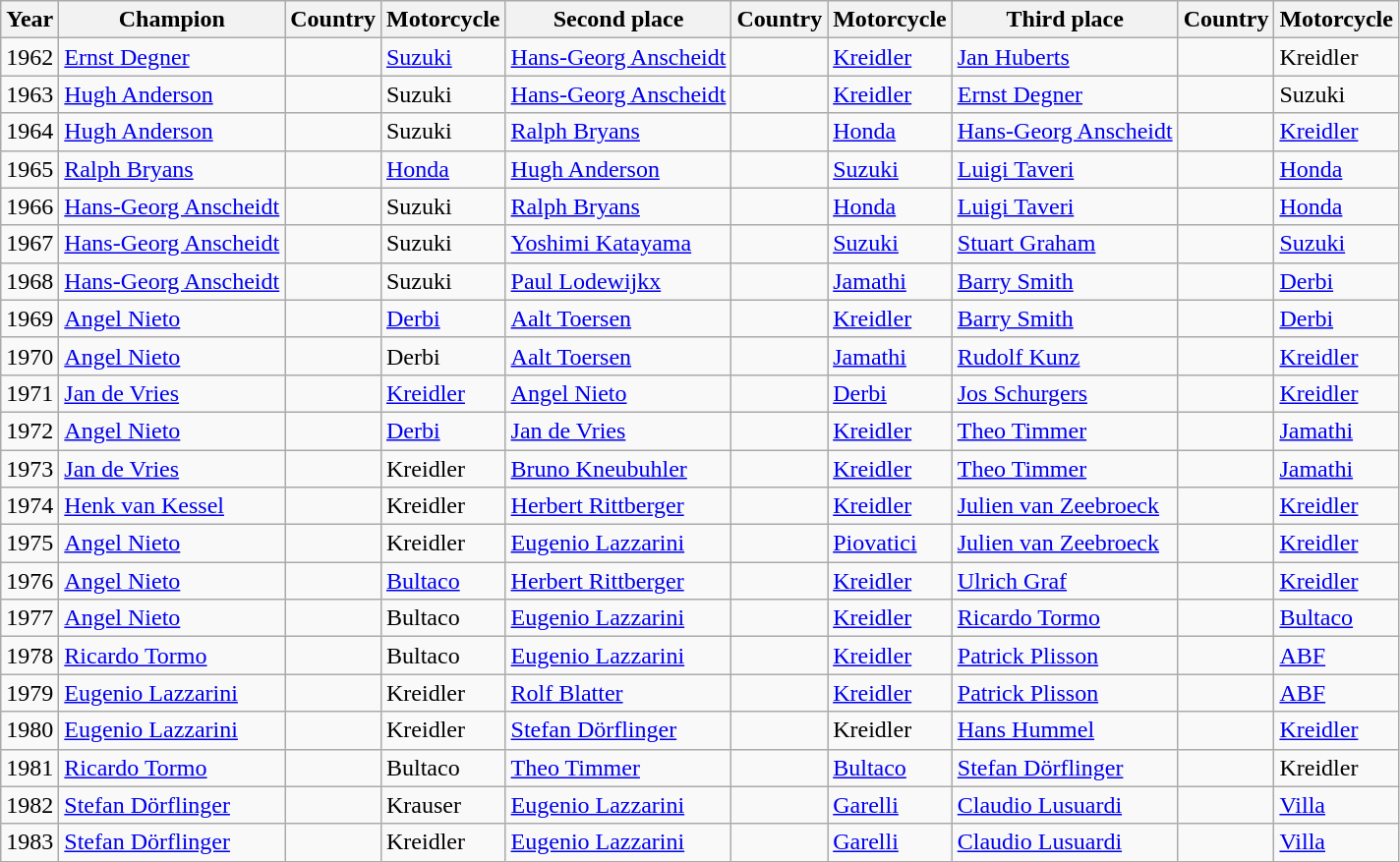<table class="wikitable">
<tr>
<th>Year</th>
<th>Champion</th>
<th>Country</th>
<th>Motorcycle</th>
<th>Second place</th>
<th>Country</th>
<th>Motorcycle</th>
<th>Third place</th>
<th>Country</th>
<th>Motorcycle</th>
</tr>
<tr>
<td>1962</td>
<td><a href='#'>Ernst Degner</a></td>
<td></td>
<td><a href='#'>Suzuki</a></td>
<td><a href='#'>Hans-Georg Anscheidt</a></td>
<td></td>
<td><a href='#'>Kreidler</a></td>
<td><a href='#'>Jan Huberts</a></td>
<td></td>
<td>Kreidler</td>
</tr>
<tr>
<td>1963</td>
<td><a href='#'>Hugh Anderson</a></td>
<td></td>
<td>Suzuki</td>
<td><a href='#'>Hans-Georg Anscheidt</a></td>
<td></td>
<td><a href='#'>Kreidler</a></td>
<td><a href='#'>Ernst Degner</a></td>
<td></td>
<td>Suzuki</td>
</tr>
<tr>
<td>1964</td>
<td><a href='#'>Hugh Anderson</a></td>
<td></td>
<td>Suzuki</td>
<td><a href='#'>Ralph Bryans</a></td>
<td></td>
<td><a href='#'>Honda</a></td>
<td><a href='#'>Hans-Georg Anscheidt</a></td>
<td></td>
<td><a href='#'>Kreidler</a></td>
</tr>
<tr>
<td>1965</td>
<td><a href='#'>Ralph Bryans</a></td>
<td></td>
<td><a href='#'>Honda</a></td>
<td><a href='#'>Hugh Anderson</a></td>
<td></td>
<td><a href='#'>Suzuki</a></td>
<td><a href='#'>Luigi Taveri</a></td>
<td></td>
<td><a href='#'>Honda</a></td>
</tr>
<tr>
<td>1966</td>
<td><a href='#'>Hans-Georg Anscheidt</a></td>
<td></td>
<td>Suzuki</td>
<td><a href='#'>Ralph Bryans</a></td>
<td></td>
<td><a href='#'>Honda</a></td>
<td><a href='#'>Luigi Taveri</a></td>
<td></td>
<td><a href='#'>Honda</a></td>
</tr>
<tr>
<td>1967</td>
<td><a href='#'>Hans-Georg Anscheidt</a></td>
<td></td>
<td>Suzuki</td>
<td><a href='#'>Yoshimi Katayama</a></td>
<td></td>
<td><a href='#'>Suzuki</a></td>
<td><a href='#'>Stuart Graham</a></td>
<td></td>
<td><a href='#'>Suzuki</a></td>
</tr>
<tr>
<td>1968</td>
<td><a href='#'>Hans-Georg Anscheidt</a></td>
<td></td>
<td>Suzuki</td>
<td><a href='#'>Paul Lodewijkx</a></td>
<td></td>
<td><a href='#'>Jamathi</a></td>
<td><a href='#'>Barry Smith</a></td>
<td></td>
<td><a href='#'>Derbi</a></td>
</tr>
<tr>
<td>1969</td>
<td><a href='#'>Angel Nieto</a></td>
<td></td>
<td><a href='#'>Derbi</a></td>
<td><a href='#'>Aalt Toersen</a></td>
<td></td>
<td><a href='#'>Kreidler</a></td>
<td><a href='#'>Barry Smith</a></td>
<td></td>
<td><a href='#'>Derbi</a></td>
</tr>
<tr>
<td>1970</td>
<td><a href='#'>Angel Nieto</a></td>
<td></td>
<td>Derbi</td>
<td><a href='#'>Aalt Toersen</a></td>
<td></td>
<td><a href='#'>Jamathi</a></td>
<td><a href='#'>Rudolf Kunz</a></td>
<td></td>
<td><a href='#'>Kreidler</a></td>
</tr>
<tr>
<td>1971</td>
<td><a href='#'>Jan de Vries</a></td>
<td></td>
<td><a href='#'>Kreidler</a></td>
<td><a href='#'>Angel Nieto</a></td>
<td></td>
<td><a href='#'>Derbi</a></td>
<td><a href='#'>Jos Schurgers</a></td>
<td></td>
<td><a href='#'>Kreidler</a></td>
</tr>
<tr>
<td>1972</td>
<td><a href='#'>Angel Nieto</a></td>
<td></td>
<td><a href='#'>Derbi</a></td>
<td><a href='#'>Jan de Vries</a></td>
<td></td>
<td><a href='#'>Kreidler</a></td>
<td><a href='#'>Theo Timmer</a></td>
<td></td>
<td><a href='#'>Jamathi</a></td>
</tr>
<tr>
<td>1973</td>
<td><a href='#'>Jan de Vries</a></td>
<td></td>
<td>Kreidler</td>
<td><a href='#'>Bruno Kneubuhler</a></td>
<td></td>
<td><a href='#'>Kreidler</a></td>
<td><a href='#'>Theo Timmer</a></td>
<td></td>
<td><a href='#'>Jamathi</a></td>
</tr>
<tr>
<td>1974</td>
<td><a href='#'>Henk van Kessel</a></td>
<td></td>
<td>Kreidler</td>
<td><a href='#'>Herbert Rittberger</a></td>
<td></td>
<td><a href='#'>Kreidler</a></td>
<td><a href='#'>Julien van Zeebroeck</a></td>
<td></td>
<td><a href='#'>Kreidler</a></td>
</tr>
<tr>
<td>1975</td>
<td><a href='#'>Angel Nieto</a></td>
<td></td>
<td>Kreidler</td>
<td><a href='#'>Eugenio Lazzarini</a></td>
<td></td>
<td><a href='#'>Piovatici</a></td>
<td><a href='#'>Julien van Zeebroeck</a></td>
<td></td>
<td><a href='#'>Kreidler</a></td>
</tr>
<tr>
<td>1976</td>
<td><a href='#'>Angel Nieto</a></td>
<td></td>
<td><a href='#'>Bultaco</a></td>
<td><a href='#'>Herbert Rittberger</a></td>
<td></td>
<td><a href='#'>Kreidler</a></td>
<td><a href='#'>Ulrich Graf</a></td>
<td></td>
<td><a href='#'>Kreidler</a></td>
</tr>
<tr>
<td>1977</td>
<td><a href='#'>Angel Nieto</a></td>
<td></td>
<td>Bultaco</td>
<td><a href='#'>Eugenio Lazzarini</a></td>
<td></td>
<td><a href='#'>Kreidler</a></td>
<td><a href='#'>Ricardo Tormo</a></td>
<td></td>
<td><a href='#'>Bultaco</a></td>
</tr>
<tr>
<td>1978</td>
<td><a href='#'>Ricardo Tormo</a></td>
<td></td>
<td>Bultaco</td>
<td><a href='#'>Eugenio Lazzarini</a></td>
<td></td>
<td><a href='#'>Kreidler</a></td>
<td><a href='#'>Patrick Plisson</a></td>
<td></td>
<td><a href='#'>ABF</a></td>
</tr>
<tr>
<td>1979</td>
<td><a href='#'>Eugenio Lazzarini</a></td>
<td></td>
<td>Kreidler</td>
<td><a href='#'>Rolf Blatter</a></td>
<td></td>
<td><a href='#'>Kreidler</a></td>
<td><a href='#'>Patrick Plisson</a></td>
<td></td>
<td><a href='#'>ABF</a></td>
</tr>
<tr>
<td>1980</td>
<td><a href='#'>Eugenio Lazzarini</a></td>
<td></td>
<td>Kreidler</td>
<td><a href='#'>Stefan Dörflinger</a></td>
<td></td>
<td>Kreidler</td>
<td><a href='#'>Hans Hummel</a></td>
<td></td>
<td><a href='#'>Kreidler</a></td>
</tr>
<tr>
<td>1981</td>
<td><a href='#'>Ricardo Tormo</a></td>
<td></td>
<td>Bultaco</td>
<td><a href='#'>Theo Timmer</a></td>
<td></td>
<td><a href='#'>Bultaco</a></td>
<td><a href='#'>Stefan Dörflinger</a></td>
<td></td>
<td>Kreidler</td>
</tr>
<tr>
<td>1982</td>
<td><a href='#'>Stefan Dörflinger</a></td>
<td></td>
<td>Krauser</td>
<td><a href='#'>Eugenio Lazzarini</a></td>
<td></td>
<td><a href='#'>Garelli</a></td>
<td><a href='#'>Claudio Lusuardi</a></td>
<td></td>
<td><a href='#'>Villa</a></td>
</tr>
<tr>
<td>1983</td>
<td><a href='#'>Stefan Dörflinger</a></td>
<td></td>
<td>Kreidler</td>
<td><a href='#'>Eugenio Lazzarini</a></td>
<td></td>
<td><a href='#'>Garelli</a></td>
<td><a href='#'>Claudio Lusuardi</a></td>
<td></td>
<td><a href='#'>Villa</a></td>
</tr>
</table>
